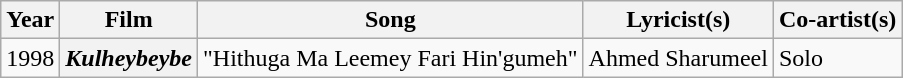<table class="wikitable plainrowheaders">
<tr>
<th scope="col">Year</th>
<th scope="col">Film</th>
<th scope="col">Song</th>
<th scope="col">Lyricist(s)</th>
<th scope="col">Co-artist(s)</th>
</tr>
<tr>
<td>1998</td>
<th scope="row"><em>Kulheybeybe</em></th>
<td>"Hithuga Ma Leemey Fari Hin'gumeh"</td>
<td>Ahmed Sharumeel</td>
<td>Solo</td>
</tr>
</table>
